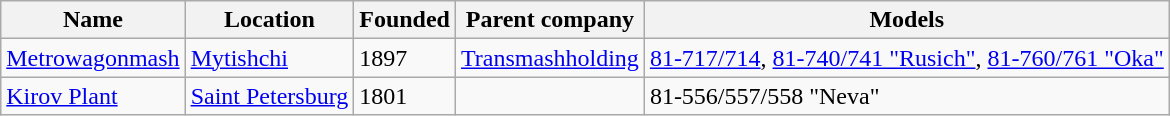<table class="wikitable">
<tr>
<th>Name</th>
<th>Location</th>
<th>Founded</th>
<th>Parent company</th>
<th>Models</th>
</tr>
<tr>
<td><a href='#'>Metrowagonmash</a></td>
<td><a href='#'>Mytishchi</a></td>
<td>1897</td>
<td><a href='#'>Transmashholding</a></td>
<td><a href='#'>81-717/714</a>, <a href='#'>81-740/741 "Rusich"</a>, <a href='#'>81-760/761 "Oka"</a></td>
</tr>
<tr>
<td><a href='#'>Kirov Plant</a></td>
<td><a href='#'>Saint Petersburg</a></td>
<td>1801</td>
<td></td>
<td>81-556/557/558 "Neva"</td>
</tr>
</table>
